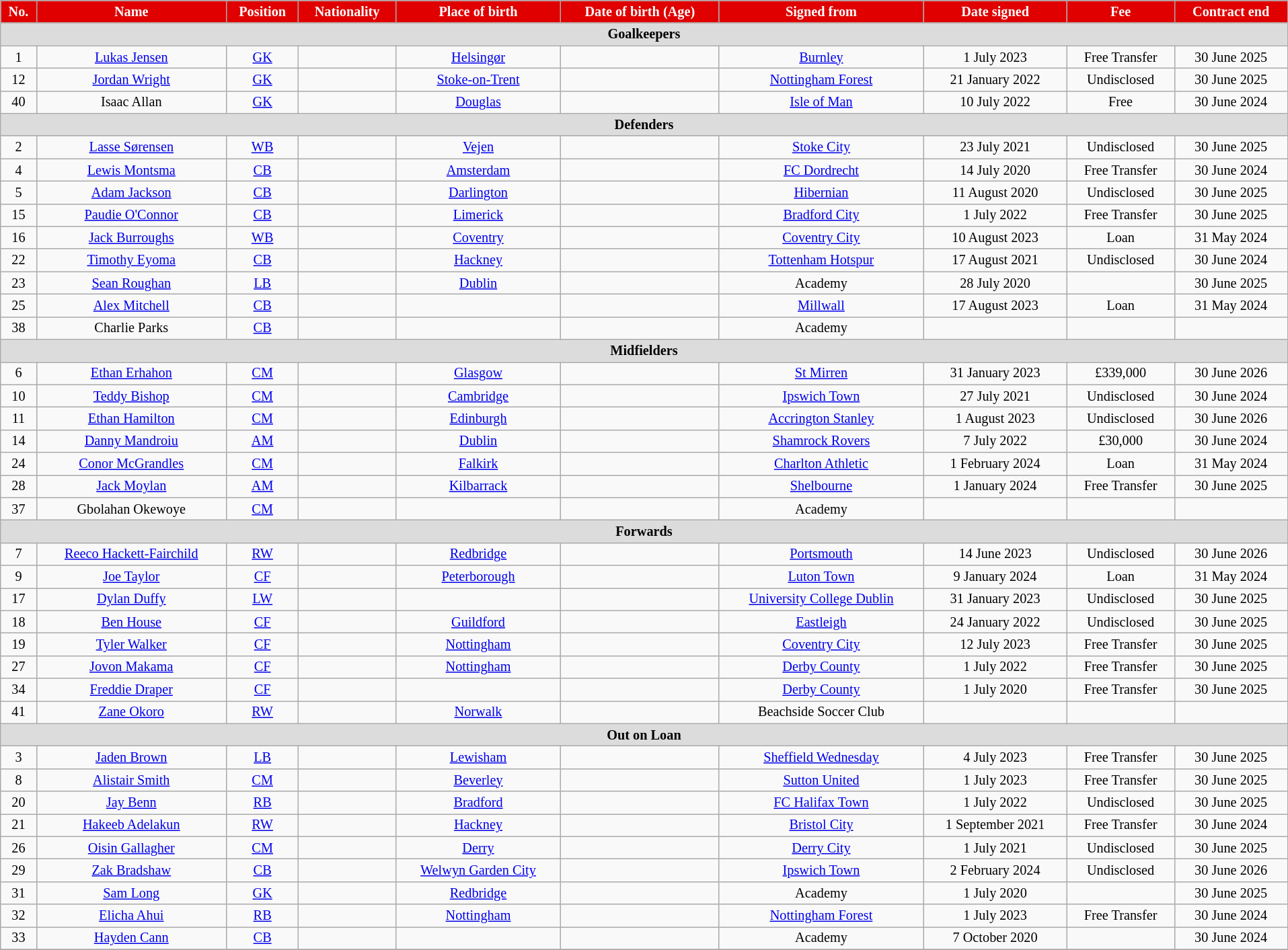<table class="wikitable" style="text-align:center; font-size:84.5%; width:101%;">
<tr>
<th style="background:#E00000; color:white; text-align:center;">No.</th>
<th style="background:#E00000; color:white; text-align:center;">Name</th>
<th style="background:#E00000; color:white; text-align:center;">Position</th>
<th style="background:#E00000; color:white; text-align:center;">Nationality</th>
<th style="background:#E00000; color:white; text-align:center;">Place of birth</th>
<th style="background:#E00000; color:white; text-align:center;">Date of birth (Age)</th>
<th style="background:#E00000; color:white; text-align:center;">Signed from</th>
<th style="background:#E00000; color:white; text-align:center;">Date signed</th>
<th style="background:#E00000; color:white; text-align:center;">Fee</th>
<th style="background:#E00000; color:white; text-align:center;">Contract end</th>
</tr>
<tr>
<th colspan=14 style="background:#dcdcdc; tepxt-align:center;">Goalkeepers</th>
</tr>
<tr>
<td>1</td>
<td><a href='#'>Lukas Jensen</a></td>
<td><a href='#'>GK</a></td>
<td></td>
<td><a href='#'>Helsingør</a></td>
<td></td>
<td><a href='#'>Burnley</a></td>
<td>1 July 2023</td>
<td>Free Transfer</td>
<td>30 June 2025</td>
</tr>
<tr>
<td>12</td>
<td><a href='#'>Jordan Wright</a></td>
<td><a href='#'>GK</a></td>
<td></td>
<td><a href='#'>Stoke-on-Trent</a></td>
<td></td>
<td><a href='#'>Nottingham Forest</a></td>
<td>21 January 2022</td>
<td>Undisclosed</td>
<td>30 June 2025</td>
</tr>
<tr>
<td>40</td>
<td>Isaac Allan</td>
<td><a href='#'>GK</a></td>
<td></td>
<td><a href='#'>Douglas</a></td>
<td></td>
<td><a href='#'>Isle of Man</a></td>
<td>10 July 2022</td>
<td>Free</td>
<td>30 June 2024</td>
</tr>
<tr>
<th colspan=14 style="background:#dcdcdc; tepxt-align:center;">Defenders</th>
</tr>
<tr>
<td>2</td>
<td><a href='#'>Lasse Sørensen</a></td>
<td><a href='#'>WB</a></td>
<td></td>
<td><a href='#'>Vejen</a></td>
<td></td>
<td><a href='#'>Stoke City</a></td>
<td>23 July 2021</td>
<td>Undisclosed</td>
<td>30 June 2025</td>
</tr>
<tr>
<td>4</td>
<td><a href='#'>Lewis Montsma</a></td>
<td><a href='#'>CB</a></td>
<td></td>
<td><a href='#'>Amsterdam</a></td>
<td></td>
<td><a href='#'>FC Dordrecht</a></td>
<td>14 July 2020</td>
<td>Free Transfer</td>
<td>30 June 2024</td>
</tr>
<tr>
<td>5</td>
<td><a href='#'>Adam Jackson</a></td>
<td><a href='#'>CB</a></td>
<td></td>
<td><a href='#'>Darlington</a></td>
<td></td>
<td><a href='#'>Hibernian</a></td>
<td>11 August 2020</td>
<td>Undisclosed</td>
<td>30 June 2025</td>
</tr>
<tr>
<td>15</td>
<td><a href='#'>Paudie O'Connor</a></td>
<td><a href='#'>CB</a></td>
<td></td>
<td><a href='#'>Limerick</a></td>
<td></td>
<td><a href='#'>Bradford City</a></td>
<td>1 July 2022</td>
<td>Free Transfer</td>
<td>30 June 2025</td>
</tr>
<tr>
<td>16</td>
<td><a href='#'>Jack Burroughs</a></td>
<td><a href='#'>WB</a></td>
<td></td>
<td><a href='#'>Coventry</a></td>
<td></td>
<td><a href='#'>Coventry City</a></td>
<td>10 August 2023</td>
<td>Loan</td>
<td>31 May 2024</td>
</tr>
<tr>
<td>22</td>
<td><a href='#'>Timothy Eyoma</a></td>
<td><a href='#'>CB</a></td>
<td></td>
<td><a href='#'>Hackney</a></td>
<td></td>
<td><a href='#'>Tottenham Hotspur</a></td>
<td>17 August 2021</td>
<td>Undisclosed</td>
<td>30 June 2024</td>
</tr>
<tr>
<td>23</td>
<td><a href='#'>Sean Roughan</a></td>
<td><a href='#'>LB</a></td>
<td></td>
<td><a href='#'>Dublin</a></td>
<td></td>
<td>Academy</td>
<td>28 July 2020</td>
<td></td>
<td>30 June 2025</td>
</tr>
<tr>
<td>25</td>
<td><a href='#'>Alex Mitchell</a></td>
<td><a href='#'>CB</a></td>
<td></td>
<td></td>
<td></td>
<td><a href='#'>Millwall</a></td>
<td>17 August 2023</td>
<td>Loan</td>
<td>31 May 2024</td>
</tr>
<tr>
<td>38</td>
<td>Charlie Parks</td>
<td><a href='#'>CB</a></td>
<td></td>
<td></td>
<td></td>
<td>Academy</td>
<td></td>
<td></td>
<td></td>
</tr>
<tr>
<th colspan=14 style="background:#dcdcdc; tepxt-align:center;">Midfielders</th>
</tr>
<tr>
<td>6</td>
<td><a href='#'>Ethan Erhahon</a></td>
<td><a href='#'>CM</a></td>
<td></td>
<td><a href='#'>Glasgow</a></td>
<td></td>
<td><a href='#'>St Mirren</a></td>
<td>31 January 2023</td>
<td>£339,000</td>
<td>30 June 2026</td>
</tr>
<tr>
<td>10</td>
<td><a href='#'>Teddy Bishop</a></td>
<td><a href='#'>CM</a></td>
<td></td>
<td><a href='#'>Cambridge</a></td>
<td></td>
<td><a href='#'>Ipswich Town</a></td>
<td>27 July 2021</td>
<td>Undisclosed</td>
<td>30 June 2024</td>
</tr>
<tr>
<td>11</td>
<td><a href='#'>Ethan Hamilton</a></td>
<td><a href='#'>CM</a></td>
<td></td>
<td><a href='#'>Edinburgh</a></td>
<td></td>
<td><a href='#'>Accrington Stanley</a></td>
<td>1 August 2023</td>
<td>Undisclosed</td>
<td>30 June 2026</td>
</tr>
<tr>
<td>14</td>
<td><a href='#'>Danny Mandroiu</a></td>
<td><a href='#'>AM</a></td>
<td></td>
<td><a href='#'>Dublin</a></td>
<td></td>
<td><a href='#'>Shamrock Rovers</a></td>
<td>7 July 2022</td>
<td>£30,000</td>
<td>30 June 2024</td>
</tr>
<tr>
<td>24</td>
<td><a href='#'>Conor McGrandles</a></td>
<td><a href='#'>CM</a></td>
<td></td>
<td><a href='#'>Falkirk</a></td>
<td></td>
<td><a href='#'>Charlton Athletic</a></td>
<td>1 February 2024</td>
<td>Loan</td>
<td>31 May 2024</td>
</tr>
<tr>
<td>28</td>
<td><a href='#'>Jack Moylan</a></td>
<td><a href='#'>AM</a></td>
<td></td>
<td><a href='#'>Kilbarrack</a></td>
<td></td>
<td><a href='#'>Shelbourne</a></td>
<td>1 January 2024</td>
<td>Free Transfer</td>
<td>30 June 2025</td>
</tr>
<tr>
<td>37</td>
<td>Gbolahan Okewoye</td>
<td><a href='#'>CM</a></td>
<td></td>
<td></td>
<td></td>
<td>Academy</td>
<td></td>
<td></td>
<td></td>
</tr>
<tr>
<th colspan=14 style="background:#dcdcdc; tepxt-align:center;">Forwards</th>
</tr>
<tr>
<td>7</td>
<td><a href='#'>Reeco Hackett-Fairchild</a></td>
<td><a href='#'>RW</a></td>
<td></td>
<td><a href='#'>Redbridge</a></td>
<td></td>
<td><a href='#'>Portsmouth</a></td>
<td>14 June 2023</td>
<td>Undisclosed</td>
<td>30 June 2026</td>
</tr>
<tr>
<td>9</td>
<td><a href='#'>Joe Taylor</a></td>
<td><a href='#'>CF</a></td>
<td></td>
<td><a href='#'>Peterborough</a></td>
<td></td>
<td><a href='#'>Luton Town</a></td>
<td>9 January 2024</td>
<td>Loan</td>
<td>31 May 2024</td>
</tr>
<tr>
<td>17</td>
<td><a href='#'>Dylan Duffy</a></td>
<td><a href='#'>LW</a></td>
<td></td>
<td></td>
<td></td>
<td><a href='#'>University College Dublin</a></td>
<td>31 January 2023</td>
<td>Undisclosed</td>
<td>30 June 2025</td>
</tr>
<tr>
<td>18</td>
<td><a href='#'>Ben House</a></td>
<td><a href='#'>CF</a></td>
<td></td>
<td><a href='#'>Guildford</a></td>
<td></td>
<td><a href='#'>Eastleigh</a></td>
<td>24 January 2022</td>
<td>Undisclosed</td>
<td>30 June 2025</td>
</tr>
<tr>
<td>19</td>
<td><a href='#'>Tyler Walker</a></td>
<td><a href='#'>CF</a></td>
<td></td>
<td><a href='#'>Nottingham</a></td>
<td></td>
<td><a href='#'>Coventry City</a></td>
<td>12 July 2023</td>
<td>Free Transfer</td>
<td>30 June 2025</td>
</tr>
<tr>
<td>27</td>
<td><a href='#'>Jovon Makama</a></td>
<td><a href='#'>CF</a></td>
<td></td>
<td><a href='#'>Nottingham</a></td>
<td></td>
<td><a href='#'>Derby County</a></td>
<td>1 July 2022</td>
<td>Free Transfer</td>
<td>30 June 2025</td>
</tr>
<tr>
<td>34</td>
<td><a href='#'>Freddie Draper</a></td>
<td><a href='#'>CF</a></td>
<td></td>
<td></td>
<td></td>
<td><a href='#'>Derby County</a></td>
<td>1 July 2020</td>
<td>Free Transfer</td>
<td>30 June 2025</td>
</tr>
<tr>
<td>41</td>
<td><a href='#'>Zane Okoro</a></td>
<td><a href='#'>RW</a></td>
<td></td>
<td><a href='#'>Norwalk</a></td>
<td></td>
<td>Beachside Soccer Club</td>
<td></td>
<td></td>
<td></td>
</tr>
<tr>
<th colspan=14 style="background:#dcdcdc; tepxt-align:center;">Out on Loan</th>
</tr>
<tr>
<td>3</td>
<td><a href='#'>Jaden Brown</a></td>
<td><a href='#'>LB</a></td>
<td></td>
<td><a href='#'>Lewisham</a></td>
<td></td>
<td><a href='#'>Sheffield Wednesday</a></td>
<td>4 July 2023</td>
<td>Free Transfer</td>
<td>30 June 2025</td>
</tr>
<tr>
<td>8</td>
<td><a href='#'>Alistair Smith</a></td>
<td><a href='#'>CM</a></td>
<td></td>
<td><a href='#'>Beverley</a></td>
<td></td>
<td><a href='#'>Sutton United</a></td>
<td>1 July 2023</td>
<td>Free Transfer</td>
<td>30 June 2025</td>
</tr>
<tr>
<td>20</td>
<td><a href='#'>Jay Benn</a></td>
<td><a href='#'>RB</a></td>
<td></td>
<td><a href='#'>Bradford</a></td>
<td></td>
<td><a href='#'>FC Halifax Town</a></td>
<td>1 July 2022</td>
<td>Undisclosed</td>
<td>30 June 2025</td>
</tr>
<tr>
<td>21</td>
<td><a href='#'>Hakeeb Adelakun</a></td>
<td><a href='#'>RW</a></td>
<td></td>
<td><a href='#'>Hackney</a></td>
<td></td>
<td><a href='#'>Bristol City</a></td>
<td>1 September 2021</td>
<td>Free Transfer</td>
<td>30 June 2024</td>
</tr>
<tr>
<td>26</td>
<td><a href='#'>Oisin Gallagher</a></td>
<td><a href='#'>CM</a></td>
<td></td>
<td><a href='#'>Derry</a></td>
<td></td>
<td><a href='#'>Derry City</a></td>
<td>1 July 2021</td>
<td>Undisclosed</td>
<td>30 June 2025</td>
</tr>
<tr>
<td>29</td>
<td><a href='#'>Zak Bradshaw</a></td>
<td><a href='#'>CB</a></td>
<td></td>
<td><a href='#'>Welwyn Garden City</a></td>
<td></td>
<td><a href='#'>Ipswich Town</a></td>
<td>2 February 2024</td>
<td>Undisclosed</td>
<td>30 June 2026</td>
</tr>
<tr>
<td>31</td>
<td><a href='#'>Sam Long</a></td>
<td><a href='#'>GK</a></td>
<td></td>
<td><a href='#'>Redbridge</a></td>
<td></td>
<td>Academy</td>
<td>1 July 2020</td>
<td></td>
<td>30 June 2025</td>
</tr>
<tr>
<td>32</td>
<td><a href='#'>Elicha Ahui</a></td>
<td><a href='#'>RB</a></td>
<td></td>
<td><a href='#'>Nottingham</a></td>
<td></td>
<td><a href='#'>Nottingham Forest</a></td>
<td>1 July 2023</td>
<td>Free Transfer</td>
<td>30 June 2024</td>
</tr>
<tr>
<td>33</td>
<td><a href='#'>Hayden Cann</a></td>
<td><a href='#'>CB</a></td>
<td></td>
<td></td>
<td></td>
<td>Academy</td>
<td>7 October 2020</td>
<td></td>
<td>30 June 2024</td>
</tr>
<tr>
</tr>
</table>
